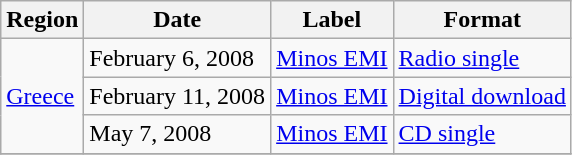<table class="wikitable">
<tr>
<th>Region</th>
<th>Date</th>
<th>Label</th>
<th>Format</th>
</tr>
<tr>
<td rowspan="3"><a href='#'>Greece</a></td>
<td>February 6, 2008</td>
<td><a href='#'>Minos EMI</a></td>
<td><a href='#'>Radio single</a></td>
</tr>
<tr>
<td>February 11, 2008</td>
<td><a href='#'>Minos EMI</a></td>
<td><a href='#'>Digital download</a></td>
</tr>
<tr>
<td>May 7, 2008</td>
<td><a href='#'>Minos EMI</a></td>
<td><a href='#'>CD single</a></td>
</tr>
<tr>
</tr>
</table>
